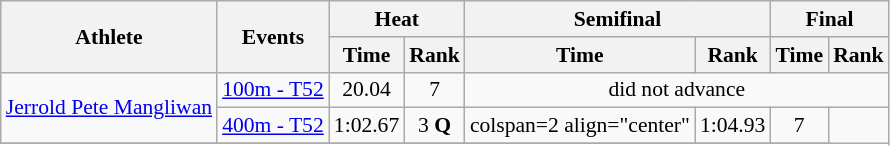<table class=wikitable style="font-size:90%">
<tr>
<th rowspan="2">Athlete</th>
<th rowspan="2">Events</th>
<th colspan="2">Heat</th>
<th colspan="2">Semifinal</th>
<th colspan="2">Final</th>
</tr>
<tr>
<th>Time</th>
<th>Rank</th>
<th>Time</th>
<th>Rank</th>
<th>Time</th>
<th>Rank</th>
</tr>
<tr>
<td rowspan=2><a href='#'>Jerrold Pete Mangliwan</a></td>
<td><a href='#'>100m - T52</a></td>
<td align="center">20.04</td>
<td align="center">7</td>
<td align="center" colspan=4>did not advance</td>
</tr>
<tr>
<td><a href='#'>400m - T52</a></td>
<td align="center">1:02.67</td>
<td align="center">3 <strong>Q</strong></td>
<td>colspan=2 align="center" </td>
<td align="center">1:04.93</td>
<td align="center">7</td>
</tr>
<tr>
</tr>
</table>
